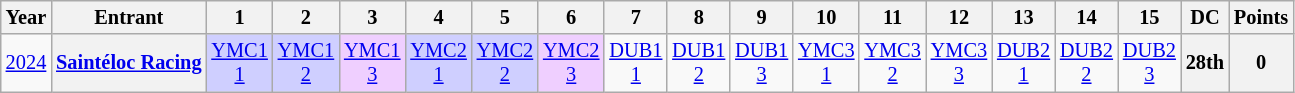<table class="wikitable" style="text-align:center; font-size:85%">
<tr>
<th>Year</th>
<th>Entrant</th>
<th>1</th>
<th>2</th>
<th>3</th>
<th>4</th>
<th>5</th>
<th>6</th>
<th>7</th>
<th>8</th>
<th>9</th>
<th>10</th>
<th>11</th>
<th>12</th>
<th>13</th>
<th>14</th>
<th>15</th>
<th>DC</th>
<th>Points</th>
</tr>
<tr>
<td><a href='#'>2024</a></td>
<th nowrap><a href='#'>Saintéloc Racing</a></th>
<td style="background:#CFCFFF;"><a href='#'>YMC1<br>1</a><br></td>
<td style="background:#CFCFFF;"><a href='#'>YMC1<br>2</a><br></td>
<td style="background:#EFCFFF;"><a href='#'>YMC1<br>3</a><br></td>
<td style="background:#CFCFFF;"><a href='#'>YMC2<br>1</a><br></td>
<td style="background:#CFCFFF;"><a href='#'>YMC2<br>2</a><br></td>
<td style="background:#EFCFFF;"><a href='#'>YMC2<br>3</a><br></td>
<td><a href='#'>DUB1<br>1</a></td>
<td><a href='#'>DUB1<br>2</a></td>
<td><a href='#'>DUB1<br>3</a></td>
<td><a href='#'>YMC3<br>1</a></td>
<td><a href='#'>YMC3<br>2</a></td>
<td><a href='#'>YMC3<br>3</a></td>
<td><a href='#'>DUB2<br>1</a></td>
<td><a href='#'>DUB2<br>2</a></td>
<td><a href='#'>DUB2<br>3</a></td>
<th>28th</th>
<th>0</th>
</tr>
</table>
